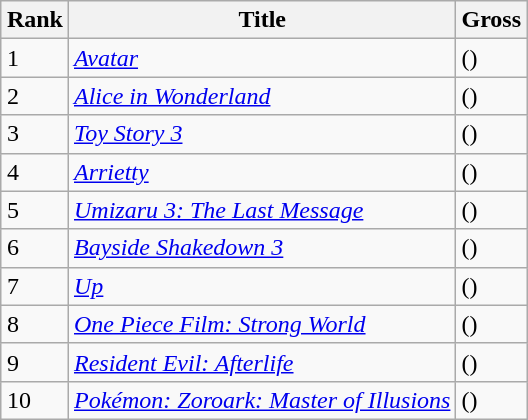<table class="wikitable sortable" style="margin:auto; margin:auto;">
<tr>
<th>Rank</th>
<th>Title</th>
<th>Gross</th>
</tr>
<tr>
<td>1</td>
<td><em><a href='#'>Avatar</a></em></td>
<td> ()</td>
</tr>
<tr>
<td>2</td>
<td><em><a href='#'>Alice in Wonderland</a></em></td>
<td> ()</td>
</tr>
<tr>
<td>3</td>
<td><em><a href='#'>Toy Story 3</a></em></td>
<td> ()</td>
</tr>
<tr>
<td>4</td>
<td> <em><a href='#'>Arrietty</a></em></td>
<td> ()</td>
</tr>
<tr>
<td>5</td>
<td> <em><a href='#'>Umizaru 3: The Last Message</a></em></td>
<td> ()</td>
</tr>
<tr>
<td>6</td>
<td> <em><a href='#'>Bayside Shakedown 3</a></em></td>
<td> ()</td>
</tr>
<tr>
<td>7</td>
<td><em><a href='#'>Up</a></em></td>
<td> ()</td>
</tr>
<tr>
<td>8</td>
<td> <em><a href='#'>One Piece Film: Strong World</a></em></td>
<td> ()</td>
</tr>
<tr>
<td>9</td>
<td><em><a href='#'>Resident Evil: Afterlife</a></em></td>
<td> ()</td>
</tr>
<tr>
<td>10</td>
<td> <em><a href='#'>Pokémon: Zoroark: Master of Illusions</a></em></td>
<td> ()</td>
</tr>
</table>
